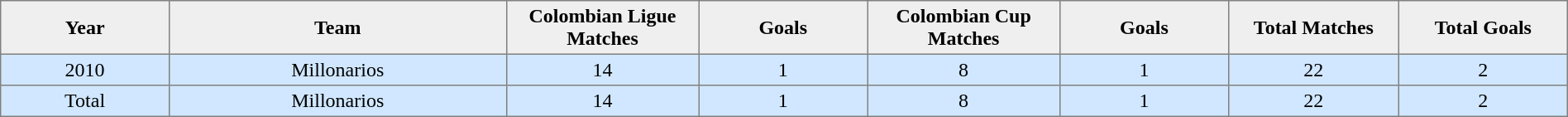<table cellpadding=3 cellspacing=0 width=100% width=40% border=1 style="border-collapse:collapse"|>
<tr align=center>
<th bgcolor=#efefef width=5%>Year</th>
<th bgcolor=#efefef width=10%>Team</th>
<th bgcolor=#efefef width=5%>Colombian Ligue Matches</th>
<th bgcolor=#efefef width=5%>Goals</th>
<th bgcolor=#efefef width=5%>Colombian Cup Matches</th>
<th bgcolor=#efefef width=5%>Goals</th>
<th bgcolor=#efefef width=5%>Total Matches</th>
<th bgcolor=#efefef width=5%>Total Goals</th>
</tr>
<tr align=center bgcolor=#DOE7FF>
<td>2010</td>
<td>Millonarios</td>
<td>14</td>
<td>1</td>
<td>8</td>
<td>1</td>
<td>22</td>
<td>2</td>
</tr>
<tr align=center bgcolor=#DOE7FF>
<td>Total</td>
<td>Millonarios</td>
<td>14</td>
<td>1</td>
<td>8</td>
<td>1</td>
<td>22</td>
<td>2</td>
</tr>
</table>
